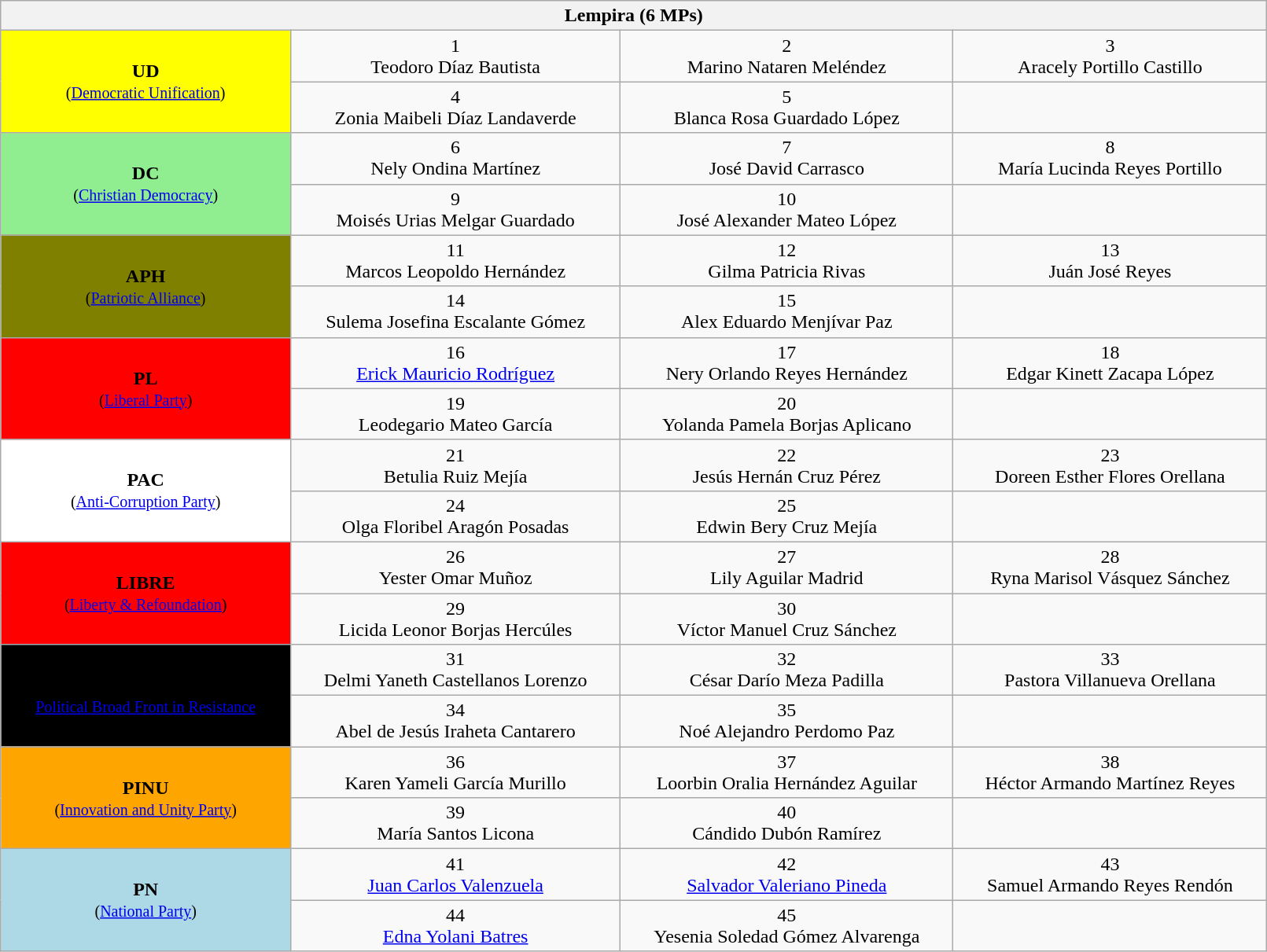<table class="wikitable" align="center" style="width: 85%">
<tr>
<th colspan=24>Lempira (6 MPs)</th>
</tr>
<tr align="center">
<td bgcolor="yellow" rowspan=2><span><span><strong>UD</strong></span></span><br><small>(<a href='#'>Democratic Unification</a>)</small></td>
<td>1<br>Teodoro Díaz Bautista</td>
<td>2<br>Marino Nataren Meléndez</td>
<td>3<br>Aracely Portillo Castillo</td>
</tr>
<tr align="center">
<td>4<br>Zonia Maibeli Díaz Landaverde</td>
<td>5<br>Blanca Rosa Guardado López</td>
</tr>
<tr align="center">
<td bgcolor="lightgreen" rowspan=2><span><span><strong>DC</strong></span></span><br><small>(<a href='#'>Christian Democracy</a>)</small></td>
<td>6<br>Nely Ondina Martínez</td>
<td>7<br>José David Carrasco</td>
<td>8<br>María Lucinda Reyes Portillo</td>
</tr>
<tr align="center">
<td>9<br>Moisés Urias Melgar Guardado</td>
<td>10<br>José Alexander Mateo López</td>
</tr>
<tr align="center">
<td bgcolor="olive" rowspan=2><span><span><strong>APH</strong></span></span><br><small>(<a href='#'>Patriotic Alliance</a>)</small></td>
<td>11<br>Marcos Leopoldo Hernández</td>
<td>12<br>Gilma Patricia Rivas</td>
<td>13<br>Juán José Reyes</td>
</tr>
<tr align="center">
<td>14<br>Sulema Josefina Escalante Gómez</td>
<td>15<br>Alex Eduardo Menjívar Paz</td>
</tr>
<tr align="center">
<td bgcolor="red" rowspan=2><span><span><strong>PL</strong></span></span><br><small>(<a href='#'>Liberal Party</a>)</small></td>
<td>16<br><a href='#'>Erick Mauricio Rodríguez</a></td>
<td>17<br>Nery Orlando Reyes Hernández</td>
<td>18<br>Edgar Kinett Zacapa López</td>
</tr>
<tr align="center">
<td>19<br>Leodegario Mateo García</td>
<td>20<br>Yolanda Pamela Borjas Aplicano</td>
</tr>
<tr align="center">
<td bgcolor="white" rowspan=2><span><span><strong>PAC</strong></span></span><br><small>(<a href='#'>Anti-Corruption Party</a>)</small></td>
<td>21<br>Betulia Ruiz Mejía</td>
<td>22<br>Jesús Hernán Cruz Pérez</td>
<td>23<br>Doreen Esther Flores Orellana</td>
</tr>
<tr align="center">
<td>24<br>Olga Floribel Aragón Posadas</td>
<td>25<br>Edwin Bery Cruz Mejía</td>
</tr>
<tr align="center">
<td bgcolor="red" rowspan=2><span><span><strong>LIBRE</strong></span></span><br><small>(<a href='#'>Liberty & Refoundation</a>)</small></td>
<td>26<br>Yester Omar Muñoz</td>
<td>27<br>Lily Aguilar Madrid</td>
<td>28<br>Ryna Marisol Vásquez Sánchez</td>
</tr>
<tr align="center">
<td>29<br>Licida Leonor Borjas Hercúles</td>
<td>30<br>Víctor Manuel Cruz Sánchez</td>
</tr>
<tr align="center">
<td bgcolor="black" rowspan=2><span><span><strong>FAPER</strong></span></span><br><small>(<a href='#'>Political Broad Front in Resistance</a>)</small></td>
<td>31<br>Delmi Yaneth Castellanos Lorenzo</td>
<td>32<br>César Darío Meza Padilla</td>
<td>33<br>Pastora Villanueva Orellana</td>
</tr>
<tr align="center">
<td>34<br>Abel de Jesús Iraheta Cantarero</td>
<td>35<br>Noé Alejandro Perdomo Paz</td>
</tr>
<tr align="center">
<td bgcolor="orange" rowspan=2><span><span><strong>PINU</strong></span></span><br><small>(<a href='#'>Innovation and Unity Party</a>)</small></td>
<td>36<br>Karen Yameli García Murillo</td>
<td>37<br>Loorbin Oralia Hernández Aguilar</td>
<td>38<br>Héctor Armando Martínez Reyes</td>
</tr>
<tr align="center">
<td>39<br>María Santos Licona</td>
<td>40<br>Cándido Dubón Ramírez</td>
</tr>
<tr align="center">
<td bgcolor="lightblue" rowspan=2><span><span><strong>PN</strong></span></span><br><small>(<a href='#'>National Party</a>)</small></td>
<td>41<br><a href='#'>Juan Carlos Valenzuela</a></td>
<td>42<br><a href='#'>Salvador Valeriano Pineda</a></td>
<td>43<br>Samuel Armando Reyes Rendón</td>
</tr>
<tr align="center">
<td>44<br><a href='#'>Edna Yolani Batres</a></td>
<td>45<br>Yesenia Soledad Gómez Alvarenga</td>
</tr>
</table>
